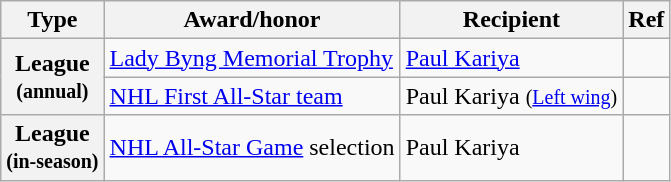<table class="wikitable">
<tr>
<th scope="col">Type</th>
<th scope="col">Award/honor</th>
<th scope="col">Recipient</th>
<th scope="col">Ref</th>
</tr>
<tr>
<th scope="row" rowspan="2">League<br><small>(annual)</small></th>
<td><a href='#'>Lady Byng Memorial Trophy</a></td>
<td><a href='#'>Paul Kariya</a></td>
<td></td>
</tr>
<tr>
<td><a href='#'>NHL First All-Star team</a></td>
<td>Paul Kariya <small>(<a href='#'>Left wing</a>)</small></td>
<td></td>
</tr>
<tr>
<th scope="row">League<br><small>(in-season)</small></th>
<td><a href='#'>NHL All-Star Game</a> selection</td>
<td>Paul Kariya</td>
<td></td>
</tr>
</table>
